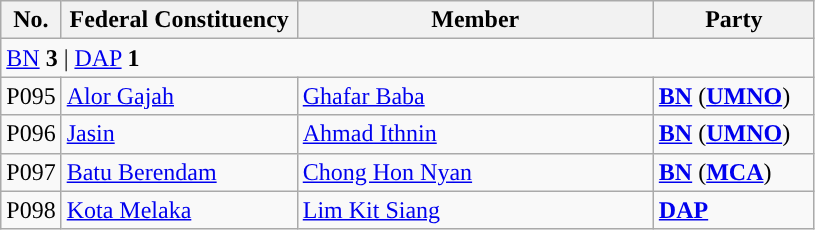<table class="wikitable sortable">
<tr>
<th style="width:30px;">No.</th>
<th style="width:150px;">Federal Constituency</th>
<th style="width:230px;">Member</th>
<th style="width:100px;">Party</th>
</tr>
<tr>
<td colspan="4"><a href='#'>BN</a> <strong>3</strong> | <a href='#'>DAP</a> <strong>1</strong></td>
</tr>
<tr>
<td>P095</td>
<td><a href='#'>Alor Gajah</a></td>
<td><a href='#'>Ghafar Baba</a></td>
<td><strong><a href='#'>BN</a></strong> (<strong><a href='#'>UMNO</a></strong>)</td>
</tr>
<tr>
<td>P096</td>
<td><a href='#'>Jasin</a></td>
<td><a href='#'>Ahmad Ithnin</a></td>
<td><strong><a href='#'>BN</a></strong> (<strong><a href='#'>UMNO</a></strong>)</td>
</tr>
<tr>
<td>P097</td>
<td><a href='#'>Batu Berendam</a></td>
<td><a href='#'>Chong Hon Nyan</a></td>
<td><strong><a href='#'>BN</a></strong> (<strong><a href='#'>MCA</a></strong>)</td>
</tr>
<tr>
<td>P098</td>
<td><a href='#'>Kota Melaka</a></td>
<td><a href='#'>Lim Kit Siang</a></td>
<td><strong><a href='#'>DAP</a></strong></td>
</tr>
</table>
